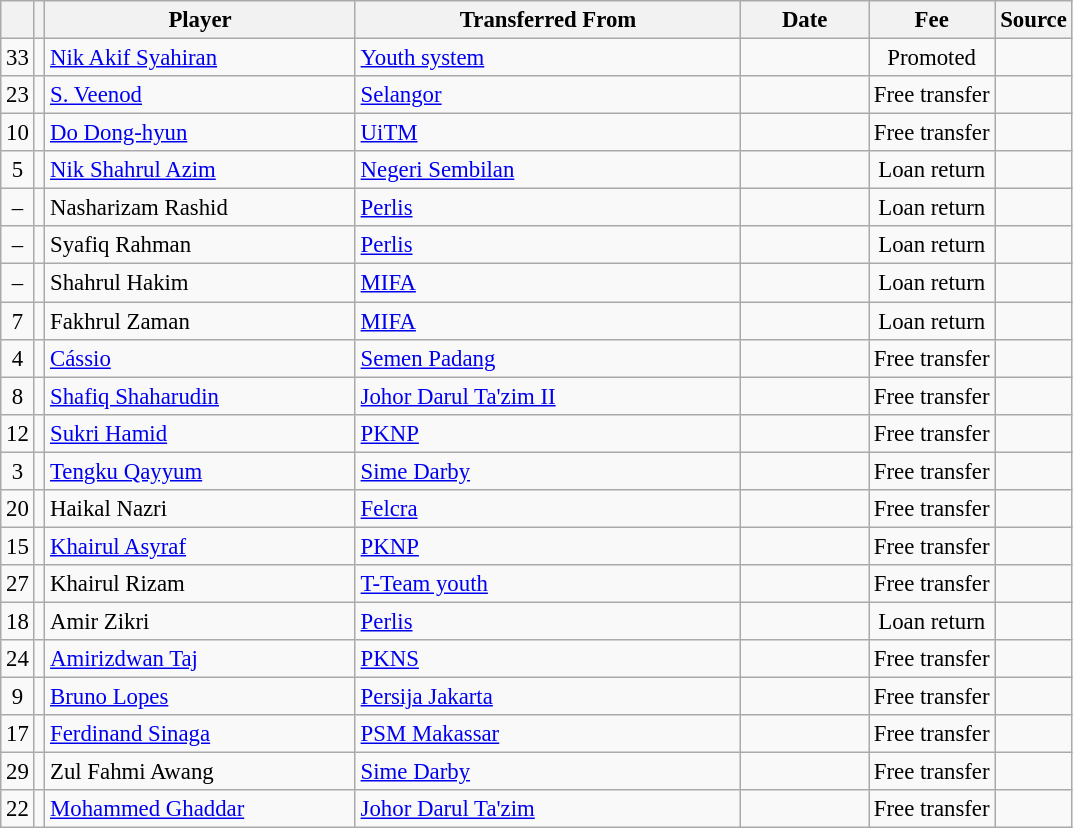<table class="wikitable plainrowheaders sortable" style="font-size:95%">
<tr>
<th></th>
<th></th>
<th scope="col" style="width:200px;">Player</th>
<th scope="col" style="width:250px;">Transferred From</th>
<th scope="col" style="width:78px;">Date</th>
<th>Fee</th>
<th>Source</th>
</tr>
<tr>
<td align=center>33</td>
<td align=center></td>
<td> <a href='#'>Nik Akif Syahiran</a></td>
<td><a href='#'>Youth system</a></td>
<td align=center></td>
<td align=center>Promoted</td>
<td align=center></td>
</tr>
<tr>
<td align=center>23</td>
<td align=center></td>
<td> <a href='#'>S. Veenod</a></td>
<td> <a href='#'>Selangor</a></td>
<td align=center></td>
<td align=center>Free transfer</td>
<td align=center></td>
</tr>
<tr>
<td align=center>10</td>
<td align=center></td>
<td> <a href='#'>Do Dong-hyun</a></td>
<td> <a href='#'>UiTM</a></td>
<td align=center></td>
<td align=center>Free transfer</td>
<td align=center></td>
</tr>
<tr>
<td align=center>5</td>
<td align=center></td>
<td> <a href='#'>Nik Shahrul Azim</a></td>
<td> <a href='#'>Negeri Sembilan</a></td>
<td align=center></td>
<td align=center>Loan return</td>
<td align=center></td>
</tr>
<tr>
<td align=center>–</td>
<td align=center></td>
<td> Nasharizam Rashid</td>
<td> <a href='#'>Perlis</a></td>
<td align=center></td>
<td align=center>Loan return</td>
<td align=center></td>
</tr>
<tr>
<td align=center>–</td>
<td align=center></td>
<td> Syafiq Rahman</td>
<td> <a href='#'>Perlis</a></td>
<td align=center></td>
<td align=center>Loan return</td>
<td align=center></td>
</tr>
<tr>
<td align=center>–</td>
<td align=center></td>
<td> Shahrul Hakim</td>
<td> <a href='#'>MIFA</a></td>
<td align=center></td>
<td align=center>Loan return</td>
<td align=center></td>
</tr>
<tr>
<td align=center>7</td>
<td align=center></td>
<td> Fakhrul Zaman</td>
<td> <a href='#'>MIFA</a></td>
<td align=center></td>
<td align=center>Loan return</td>
<td align=center></td>
</tr>
<tr>
<td align=center>4</td>
<td align=center></td>
<td> <a href='#'>Cássio</a></td>
<td> <a href='#'>Semen Padang</a></td>
<td align=center></td>
<td align=center>Free transfer</td>
<td align=center></td>
</tr>
<tr>
<td align=center>8</td>
<td align=center></td>
<td> <a href='#'>Shafiq Shaharudin</a></td>
<td> <a href='#'>Johor Darul Ta'zim II</a></td>
<td align=center></td>
<td align=center>Free transfer</td>
<td align=center></td>
</tr>
<tr>
<td align=center>12</td>
<td align=center></td>
<td> <a href='#'>Sukri Hamid</a></td>
<td> <a href='#'>PKNP</a></td>
<td align=center></td>
<td align=center>Free transfer</td>
<td align=center></td>
</tr>
<tr>
<td align=center>3</td>
<td align=center></td>
<td> <a href='#'>Tengku Qayyum</a></td>
<td> <a href='#'>Sime Darby</a></td>
<td align=center></td>
<td align=center>Free transfer</td>
<td align=center></td>
</tr>
<tr>
<td align=center>20</td>
<td align=center></td>
<td> Haikal Nazri</td>
<td> <a href='#'>Felcra</a></td>
<td align=center></td>
<td align=center>Free transfer</td>
<td align=center></td>
</tr>
<tr>
<td align=center>15</td>
<td align=center></td>
<td> <a href='#'>Khairul Asyraf</a></td>
<td> <a href='#'>PKNP</a></td>
<td align=center></td>
<td align=center>Free transfer</td>
<td align=center></td>
</tr>
<tr>
<td align=center>27</td>
<td align=center></td>
<td> Khairul Rizam</td>
<td> <a href='#'>T-Team youth</a></td>
<td align=center></td>
<td align=center>Free transfer</td>
<td align=center></td>
</tr>
<tr>
<td align=center>18</td>
<td align=center></td>
<td> Amir Zikri</td>
<td> <a href='#'>Perlis</a></td>
<td align=center></td>
<td align=center>Loan return</td>
<td align=center></td>
</tr>
<tr>
<td align=center>24</td>
<td align=center></td>
<td> <a href='#'>Amirizdwan Taj</a></td>
<td> <a href='#'>PKNS</a></td>
<td align=center></td>
<td align=center>Free transfer</td>
<td align=center></td>
</tr>
<tr>
<td align=center>9</td>
<td align=center></td>
<td> <a href='#'>Bruno Lopes</a></td>
<td> <a href='#'>Persija Jakarta</a></td>
<td align=center></td>
<td align=center>Free transfer</td>
<td align=center></td>
</tr>
<tr>
<td align=center>17</td>
<td align=center></td>
<td> <a href='#'>Ferdinand Sinaga</a></td>
<td> <a href='#'>PSM Makassar</a></td>
<td align=center></td>
<td align=center>Free transfer</td>
<td align=center></td>
</tr>
<tr>
<td align=center>29</td>
<td align=center></td>
<td> Zul Fahmi Awang</td>
<td> <a href='#'>Sime Darby</a></td>
<td align=center></td>
<td align=center>Free transfer</td>
<td align=center></td>
</tr>
<tr>
<td align=center>22</td>
<td align=center></td>
<td> <a href='#'>Mohammed Ghaddar</a></td>
<td> <a href='#'>Johor Darul Ta'zim</a></td>
<td align=center></td>
<td align=center>Free transfer</td>
<td align=center></td>
</tr>
</table>
